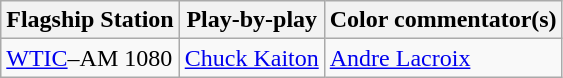<table class="wikitable">
<tr>
<th><strong>Flagship Station</strong></th>
<th><strong>Play-by-play</strong></th>
<th><strong>Color commentator(s)</strong></th>
</tr>
<tr>
<td><a href='#'>WTIC</a>–AM 1080</td>
<td><a href='#'>Chuck Kaiton</a></td>
<td><a href='#'>Andre Lacroix</a></td>
</tr>
</table>
